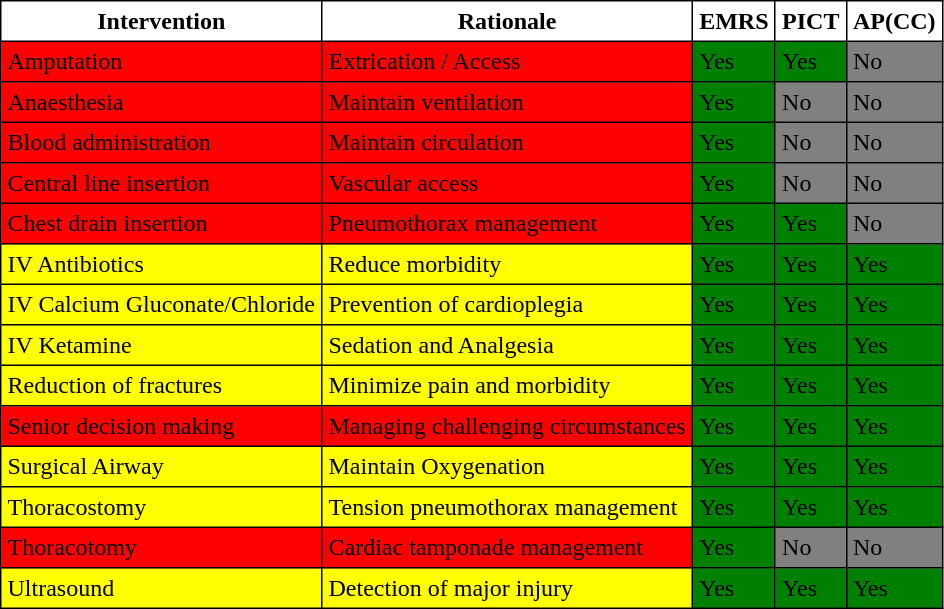<table class="mw-collapsible mw-collapsed" border="1" cellpadding="4" style="border-collapse: collapse; border: 1px solid black;">
<tr style="vertical-align:top;text-align:center;">
<th>Intervention</th>
<th>Rationale</th>
<th>EMRS</th>
<th>PICT</th>
<th>AP(CC)</th>
</tr>
<tr>
<td rowspan="1" style="background: red; color: black;">Amputation</td>
<td rowspan="1" style="background: red; color: black;">Extrication / Access</td>
<td rowspan="1" style="background: green; color: black;">Yes</td>
<td style="background: green; color: black;">Yes</td>
<td rowspan="1" style="background: grey; color: black;">No</td>
</tr>
<tr>
<td rowspan="1" style="background: red; color: black;">Anaesthesia</td>
<td rowspan="1" style="background: red; color: black;">Maintain ventilation</td>
<td rowspan="1" style="background: green; color: black;">Yes</td>
<td style="background: grey; color: black;">No</td>
<td rowspan="1" style="background: grey; color: black;">No</td>
</tr>
<tr>
<td rowspan="1" style="background: red; color: black;">Blood administration</td>
<td rowspan="1" style="background: red; color: black;">Maintain circulation</td>
<td rowspan="1" style="background: green; color: black;">Yes</td>
<td style="background: grey; color: black;">No</td>
<td rowspan="1" style="background: grey; color: black;">No</td>
</tr>
<tr>
<td rowspan="1" style="background: red; color: black;">Central line insertion</td>
<td rowspan="1" style="background: red; color: black;">Vascular access</td>
<td rowspan="1" style="background: green; color: black;">Yes</td>
<td style="background: grey; color: black;">No</td>
<td rowspan="1" style="background: grey; color: black;">No</td>
</tr>
<tr>
<td rowspan="1" style="background: red; color: black;">Chest drain insertion</td>
<td rowspan="1" style="background: red; color: black;">Pneumothorax management</td>
<td rowspan="1" style="background: green; color: black;">Yes</td>
<td style="background: green; color: black;">Yes</td>
<td rowspan="1" style="background: grey; color: black;">No</td>
</tr>
<tr>
<td rowspan="1" style="background: yellow; color: black;">IV Antibiotics</td>
<td rowspan="1" style="background: yellow; color: black;">Reduce morbidity</td>
<td rowspan="1" style="background: green; color: black;">Yes</td>
<td style="background: green; color: black;">Yes</td>
<td rowspan="1" style="background: green; color: black;">Yes</td>
</tr>
<tr>
<td rowspan="1" style="background: yellow; color: black;">IV Calcium Gluconate/Chloride</td>
<td rowspan="1" style="background: yellow; color: black;">Prevention of cardioplegia</td>
<td rowspan="1" style="background: green; color: black;">Yes</td>
<td style="background: green; color: black;">Yes</td>
<td rowspan="1" style="background: green; color: black;">Yes</td>
</tr>
<tr>
<td rowspan="1" style="background: yellow; color: black;">IV Ketamine</td>
<td rowspan="1" style="background: yellow; color: black;">Sedation and Analgesia</td>
<td rowspan="1" style="background: green; color: black;">Yes</td>
<td style="background: green; color: black;">Yes</td>
<td rowspan="1" style="background: green; color: black;">Yes</td>
</tr>
<tr>
<td rowspan="1" style="background: yellow; color: black;">Reduction of fractures</td>
<td rowspan="1" style="background: yellow; color: black;">Minimize pain and morbidity</td>
<td rowspan="1" style="background: green; color: black;">Yes</td>
<td style="background: green; color: black;">Yes</td>
<td rowspan="1" style="background: green; color: black;">Yes</td>
</tr>
<tr>
<td rowspan="1" style="background: red; color: black;">Senior decision making</td>
<td rowspan="1" style="background: red; color: black;">Managing challenging circumstances</td>
<td rowspan="1" style="background: green; color: black;">Yes</td>
<td style="background: green; color: black;">Yes</td>
<td rowspan="1" style="background: green; color: black;">Yes</td>
</tr>
<tr>
<td rowspan="1" style="background: yellow; color: black;">Surgical Airway</td>
<td rowspan="1" style="background: yellow; color: black;">Maintain Oxygenation</td>
<td rowspan="1" style="background: green; color: black;">Yes</td>
<td style="background: green; color: black;">Yes</td>
<td rowspan="1" style="background: green; color: black;">Yes</td>
</tr>
<tr>
<td rowspan="1" style="background: yellow; color: black;">Thoracostomy</td>
<td rowspan="1" style="background: yellow; color: black;">Tension pneumothorax management</td>
<td rowspan="1" style="background: green; color: black;">Yes</td>
<td style="background: green; color: black;">Yes</td>
<td rowspan="1" style="background: green; color: black;">Yes</td>
</tr>
<tr>
<td rowspan="1" style="background: red; color: black;">Thoracotomy</td>
<td rowspan="1" style="background: red; color: black;">Cardiac tamponade management</td>
<td rowspan="1" style="background: green; color: black;">Yes</td>
<td style="background: grey; color: black;">No</td>
<td rowspan="1" style="background: grey; color: black;">No</td>
</tr>
<tr>
<td rowspan="1" style="background: yellow; color: black;">Ultrasound</td>
<td rowspan="1" style="background: yellow; color: black;">Detection of major injury</td>
<td rowspan="1" style="background: green; color: black;">Yes</td>
<td style="background: green; color: black;">Yes</td>
<td rowspan="1" style="background: green; color: black;">Yes</td>
</tr>
</table>
